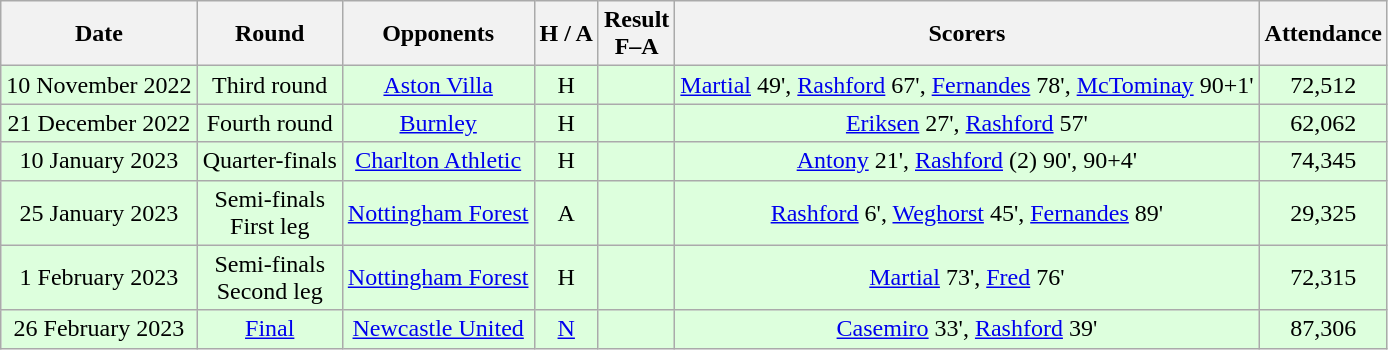<table class="wikitable" style="text-align:center">
<tr>
<th>Date</th>
<th>Round</th>
<th>Opponents</th>
<th>H / A</th>
<th>Result<br>F–A</th>
<th>Scorers</th>
<th>Attendance</th>
</tr>
<tr bgcolor="#ddffdd">
<td>10 November 2022</td>
<td>Third round</td>
<td><a href='#'>Aston Villa</a></td>
<td>H</td>
<td></td>
<td><a href='#'>Martial</a> 49', <a href='#'>Rashford</a> 67', <a href='#'>Fernandes</a> 78', <a href='#'>McTominay</a> 90+1'</td>
<td>72,512</td>
</tr>
<tr bgcolor="#ddffdd">
<td>21 December 2022</td>
<td>Fourth round</td>
<td><a href='#'>Burnley</a></td>
<td>H</td>
<td></td>
<td><a href='#'>Eriksen</a> 27', <a href='#'>Rashford</a> 57'</td>
<td>62,062</td>
</tr>
<tr bgcolor="#ddffdd">
<td>10 January 2023</td>
<td>Quarter-finals</td>
<td><a href='#'>Charlton Athletic</a></td>
<td>H</td>
<td></td>
<td><a href='#'>Antony</a> 21', <a href='#'>Rashford</a> (2) 90', 90+4'</td>
<td>74,345</td>
</tr>
<tr bgcolor="#ddffdd">
<td>25 January 2023</td>
<td>Semi-finals<br>First leg</td>
<td><a href='#'>Nottingham Forest</a></td>
<td>A</td>
<td></td>
<td><a href='#'>Rashford</a> 6', <a href='#'>Weghorst</a> 45', <a href='#'>Fernandes</a> 89'</td>
<td>29,325</td>
</tr>
<tr bgcolor="#ddffdd">
<td>1 February 2023</td>
<td>Semi-finals<br>Second leg</td>
<td><a href='#'>Nottingham Forest</a></td>
<td>H</td>
<td></td>
<td><a href='#'>Martial</a> 73', <a href='#'>Fred</a> 76'</td>
<td>72,315</td>
</tr>
<tr bgcolor="#ddffdd">
<td>26 February 2023</td>
<td><a href='#'>Final</a></td>
<td><a href='#'>Newcastle United</a></td>
<td><a href='#'>N</a></td>
<td></td>
<td><a href='#'>Casemiro</a> 33', <a href='#'>Rashford</a> 39'</td>
<td>87,306</td>
</tr>
</table>
